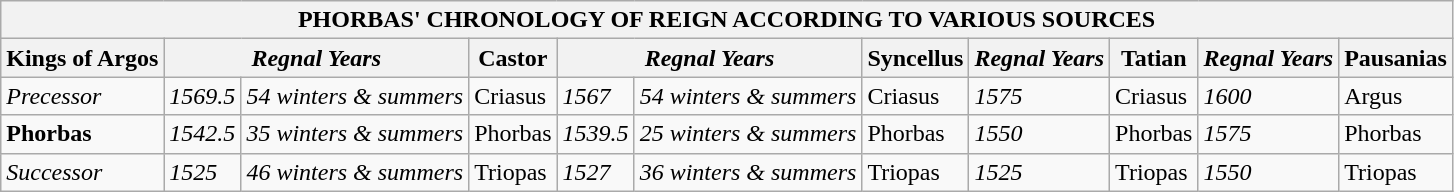<table class="wikitable">
<tr>
<th colspan="11">PHORBAS' CHRONOLOGY OF REIGN ACCORDING TO VARIOUS SOURCES</th>
</tr>
<tr>
<th>Kings of Argos</th>
<th colspan="2"><em>Regnal Years</em></th>
<th>Castor</th>
<th colspan="2"><em>Regnal Years</em></th>
<th>Syncellus</th>
<th><em>Regnal Years</em></th>
<th>Tatian</th>
<th><em>Regnal Years</em></th>
<th>Pausanias</th>
</tr>
<tr>
<td><em>Precessor</em></td>
<td><em>1569.5</em></td>
<td><em>54 winters & summers</em></td>
<td>Criasus</td>
<td><em>1567</em></td>
<td><em>54 winters & summers</em></td>
<td>Criasus</td>
<td><em>1575</em></td>
<td>Criasus</td>
<td><em>1600</em></td>
<td>Argus</td>
</tr>
<tr>
<td><strong>Phorbas</strong></td>
<td><em>1542.5</em></td>
<td><em>35 winters & summers</em></td>
<td>Phorbas</td>
<td><em>1539.5</em></td>
<td><em>25 winters & summers</em></td>
<td>Phorbas</td>
<td><em>1550</em></td>
<td>Phorbas</td>
<td><em>1575</em></td>
<td>Phorbas</td>
</tr>
<tr>
<td><em>Successor</em></td>
<td><em>1525</em></td>
<td><em>46 winters & summers</em></td>
<td>Triopas</td>
<td><em>1527</em></td>
<td><em>36 winters & summers</em></td>
<td>Triopas</td>
<td><em>1525</em></td>
<td>Triopas</td>
<td><em>1550</em></td>
<td>Triopas</td>
</tr>
</table>
